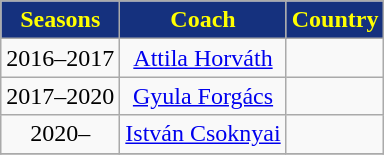<table class="wikitable" style="text-align: center">
<tr>
<th style="color:yellow; background:#15317E">Seasons</th>
<th style="color:yellow; background:#15317E">Coach</th>
<th style="color:yellow; background:#15317E">Country</th>
</tr>
<tr>
<td style="text-align: center">2016–2017</td>
<td style="text-align: center"><a href='#'>Attila Horváth</a></td>
<td style="text-align: center"></td>
</tr>
<tr>
<td style="text-align: center">2017–2020</td>
<td style="text-align: center"><a href='#'>Gyula Forgács</a></td>
<td style="text-align: center"></td>
</tr>
<tr>
<td style="text-align: center">2020–</td>
<td style="text-align: center"><a href='#'>István Csoknyai</a></td>
<td style="text-align: center"></td>
</tr>
<tr>
</tr>
</table>
